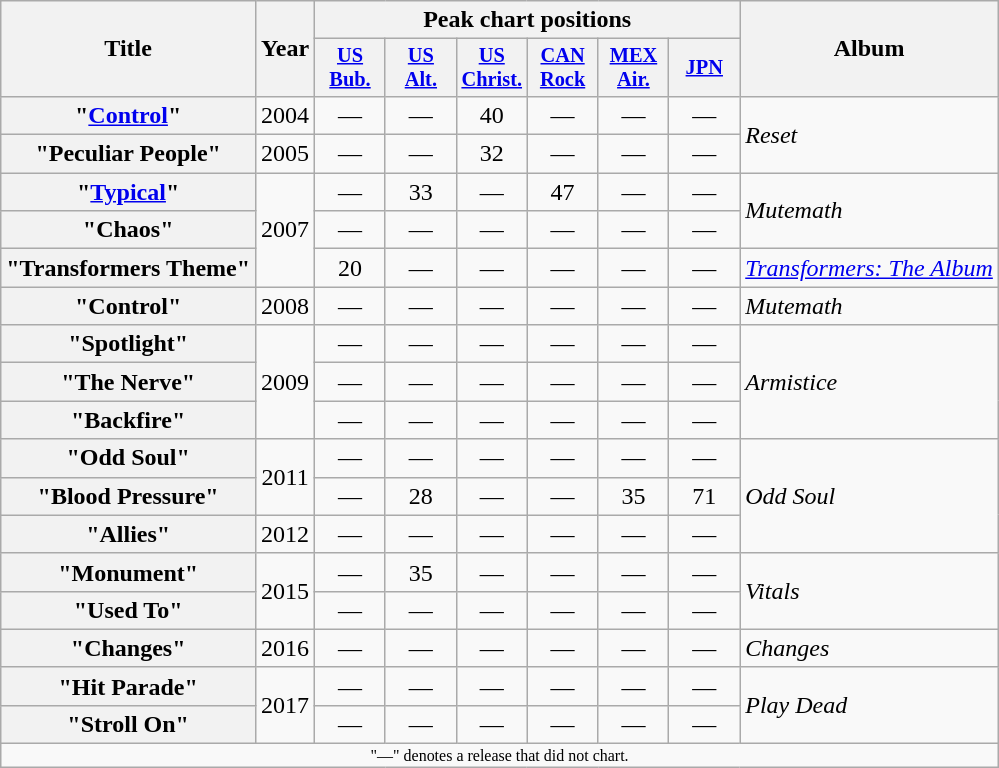<table class="wikitable plainrowheaders">
<tr>
<th rowspan="2">Title</th>
<th rowspan="2">Year</th>
<th colspan="6">Peak chart positions</th>
<th rowspan="2">Album</th>
</tr>
<tr>
<th style="width:3em;font-size:85%"><a href='#'>US<br>Bub.</a><br></th>
<th style="width:3em;font-size:85%"><a href='#'>US<br>Alt.</a><br></th>
<th style="width:3em;font-size:85%"><a href='#'>US<br>Christ.</a><br></th>
<th style="width:3em;font-size:85%"><a href='#'>CAN<br>Rock</a><br></th>
<th style="width:3em;font-size:85%"><a href='#'>MEX<br> Air.</a><br></th>
<th style="width:3em;font-size:85%"><a href='#'>JPN</a><br></th>
</tr>
<tr>
<th scope="row">"<a href='#'>Control</a>"</th>
<td style="text-align:center;">2004</td>
<td style="text-align:center;">—</td>
<td style="text-align:center;">—</td>
<td style="text-align:center;">40</td>
<td style="text-align:center;">—</td>
<td style="text-align:center;">—</td>
<td style="text-align:center;">—</td>
<td rowspan="2"><em>Reset</em></td>
</tr>
<tr>
<th scope="row">"Peculiar People"</th>
<td style="text-align:center;">2005</td>
<td style="text-align:center;">—</td>
<td style="text-align:center;">—</td>
<td style="text-align:center;">32</td>
<td style="text-align:center;">—</td>
<td style="text-align:center;">—</td>
<td style="text-align:center;">—</td>
</tr>
<tr>
<th scope="row">"<a href='#'>Typical</a>"</th>
<td style="text-align:center;" rowspan="3">2007</td>
<td style="text-align:center;">—</td>
<td style="text-align:center;">33</td>
<td style="text-align:center;">—</td>
<td style="text-align:center;">47</td>
<td style="text-align:center;">—</td>
<td style="text-align:center;">—</td>
<td rowspan="2"><em>Mutemath</em></td>
</tr>
<tr>
<th scope="row">"Chaos"</th>
<td style="text-align:center;">—</td>
<td style="text-align:center;">—</td>
<td style="text-align:center;">—</td>
<td style="text-align:center;">—</td>
<td style="text-align:center;">—</td>
<td style="text-align:center;">—</td>
</tr>
<tr>
<th scope="row">"Transformers Theme"</th>
<td style="text-align:center;">20</td>
<td style="text-align:center;">—</td>
<td style="text-align:center;">—</td>
<td style="text-align:center;">—</td>
<td style="text-align:center;">—</td>
<td style="text-align:center;">—</td>
<td><em><a href='#'>Transformers: The Album</a></em></td>
</tr>
<tr>
<th scope="row">"Control"</th>
<td style="text-align:center;">2008</td>
<td style="text-align:center;">—</td>
<td style="text-align:center;">—</td>
<td style="text-align:center;">—</td>
<td style="text-align:center;">—</td>
<td style="text-align:center;">—</td>
<td style="text-align:center;">—</td>
<td><em>Mutemath</em></td>
</tr>
<tr>
<th scope="row">"Spotlight"</th>
<td style="text-align:center;" rowspan="3">2009</td>
<td style="text-align:center;">—</td>
<td style="text-align:center;">—</td>
<td style="text-align:center;">—</td>
<td style="text-align:center;">—</td>
<td style="text-align:center;">—</td>
<td style="text-align:center;">—</td>
<td rowspan="3"><em>Armistice</em></td>
</tr>
<tr>
<th scope="row">"The Nerve"</th>
<td style="text-align:center;">—</td>
<td style="text-align:center;">—</td>
<td style="text-align:center;">—</td>
<td style="text-align:center;">—</td>
<td style="text-align:center;">—</td>
<td style="text-align:center;">—</td>
</tr>
<tr>
<th scope="row">"Backfire"</th>
<td style="text-align:center;">—</td>
<td style="text-align:center;">—</td>
<td style="text-align:center;">—</td>
<td style="text-align:center;">—</td>
<td style="text-align:center;">—</td>
<td style="text-align:center;">—</td>
</tr>
<tr>
<th scope="row">"Odd Soul"</th>
<td style="text-align:center;" rowspan="2">2011</td>
<td style="text-align:center;">—</td>
<td style="text-align:center;">—</td>
<td style="text-align:center;">—</td>
<td style="text-align:center;">—</td>
<td style="text-align:center;">—</td>
<td style="text-align:center;">—</td>
<td rowspan="3"><em>Odd Soul</em></td>
</tr>
<tr>
<th scope="row">"Blood Pressure"</th>
<td style="text-align:center;">—</td>
<td style="text-align:center;">28</td>
<td style="text-align:center;">—</td>
<td style="text-align:center;">—</td>
<td style="text-align:center;">35</td>
<td style="text-align:center;">71</td>
</tr>
<tr>
<th scope="row">"Allies"</th>
<td style="text-align:center;">2012</td>
<td style="text-align:center;">—</td>
<td style="text-align:center;">—</td>
<td style="text-align:center;">—</td>
<td style="text-align:center;">—</td>
<td style="text-align:center;">—</td>
<td style="text-align:center;">—</td>
</tr>
<tr>
<th scope="row">"Monument"</th>
<td style="text-align:center;" rowspan="2">2015</td>
<td style="text-align:center;">—</td>
<td style="text-align:center;">35</td>
<td style="text-align:center;">—</td>
<td style="text-align:center;">—</td>
<td style="text-align:center;">—</td>
<td style="text-align:center;">—</td>
<td rowspan="2"><em>Vitals</em></td>
</tr>
<tr>
<th scope="row">"Used To"</th>
<td style="text-align:center;">—</td>
<td style="text-align:center;">—</td>
<td style="text-align:center;">—</td>
<td style="text-align:center;">—</td>
<td style="text-align:center;">—</td>
<td style="text-align:center;">—</td>
</tr>
<tr>
<th scope="row">"Changes"</th>
<td style="text-align:center;">2016</td>
<td style="text-align:center;">—</td>
<td style="text-align:center;">—</td>
<td style="text-align:center;">—</td>
<td style="text-align:center;">—</td>
<td style="text-align:center;">—</td>
<td style="text-align:center;">—</td>
<td><em>Changes</em></td>
</tr>
<tr>
<th scope="row">"Hit Parade"</th>
<td style="text-align:center;" rowspan="2">2017</td>
<td style="text-align:center;">—</td>
<td style="text-align:center;">—</td>
<td style="text-align:center;">—</td>
<td style="text-align:center;">—</td>
<td style="text-align:center;">—</td>
<td style="text-align:center;">—</td>
<td rowspan="2"><em>Play Dead</em></td>
</tr>
<tr>
<th scope="row">"Stroll On"</th>
<td style="text-align:center;">—</td>
<td style="text-align:center;">—</td>
<td style="text-align:center;">—</td>
<td style="text-align:center;">—</td>
<td style="text-align:center;">—</td>
<td style="text-align:center;">—</td>
</tr>
<tr>
<td colspan="11" style="text-align:center; font-size:8pt;">"—" denotes a release that did not chart.</td>
</tr>
</table>
